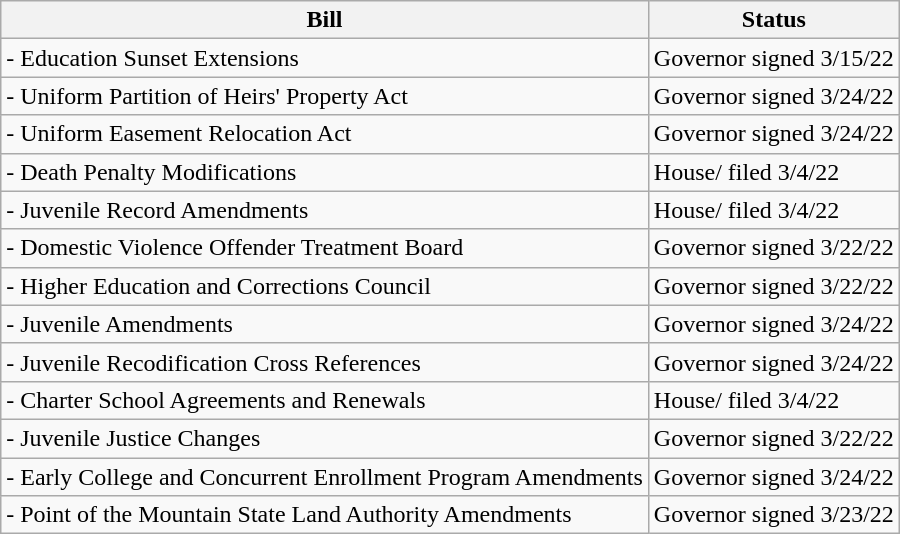<table class="wikitable">
<tr>
<th>Bill</th>
<th>Status</th>
</tr>
<tr>
<td>- Education Sunset Extensions</td>
<td>Governor signed 3/15/22</td>
</tr>
<tr>
<td>- Uniform Partition of Heirs' Property Act</td>
<td>Governor signed 3/24/22</td>
</tr>
<tr>
<td>- Uniform Easement Relocation Act</td>
<td>Governor signed 3/24/22</td>
</tr>
<tr>
<td>- Death Penalty Modifications</td>
<td>House/ filed 3/4/22</td>
</tr>
<tr>
<td>- Juvenile Record Amendments</td>
<td>House/ filed 3/4/22</td>
</tr>
<tr>
<td>- Domestic Violence Offender Treatment Board</td>
<td>Governor signed 3/22/22</td>
</tr>
<tr>
<td>- Higher Education and Corrections Council</td>
<td>Governor signed 3/22/22</td>
</tr>
<tr>
<td>- Juvenile Amendments</td>
<td>Governor signed 3/24/22</td>
</tr>
<tr>
<td>- Juvenile Recodification Cross References</td>
<td>Governor signed 3/24/22</td>
</tr>
<tr>
<td>- Charter School Agreements and Renewals</td>
<td>House/ filed 3/4/22</td>
</tr>
<tr>
<td>- Juvenile Justice Changes</td>
<td>Governor signed 3/22/22</td>
</tr>
<tr>
<td>- Early College and Concurrent Enrollment Program Amendments</td>
<td>Governor signed 3/24/22</td>
</tr>
<tr>
<td>- Point of the Mountain State Land Authority Amendments</td>
<td>Governor signed 3/23/22</td>
</tr>
</table>
